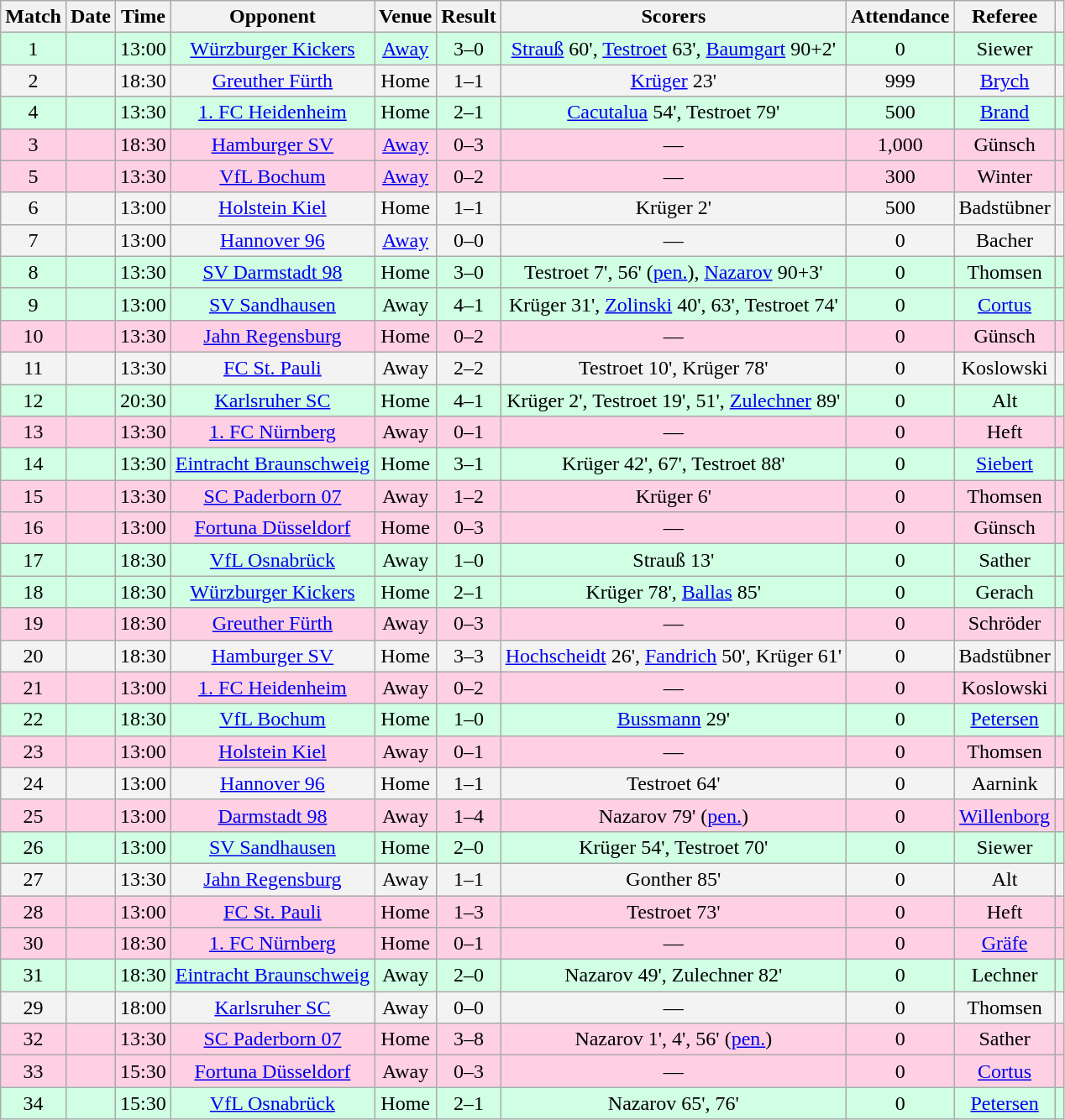<table class="wikitable sortable" style="text-align:center">
<tr>
<th>Match</th>
<th>Date</th>
<th>Time</th>
<th>Opponent</th>
<th>Venue</th>
<th>Result</th>
<th class="unsortable">Scorers</th>
<th>Attendance</th>
<th class="unsortable">Referee</th>
<th class="unsortable"></th>
</tr>
<tr style="background-color: #d0ffe3;">
<td>1</td>
<td></td>
<td>13:00</td>
<td><a href='#'>Würzburger Kickers</a></td>
<td><a href='#'>Away</a></td>
<td>3–0</td>
<td><a href='#'>Strauß</a> 60', <a href='#'>Testroet</a> 63', <a href='#'>Baumgart</a> 90+2'</td>
<td>0</td>
<td>Siewer</td>
<td></td>
</tr>
<tr style="background-color: #f3f3f3;">
<td>2</td>
<td></td>
<td>18:30</td>
<td><a href='#'>Greuther Fürth</a></td>
<td>Home</td>
<td>1–1</td>
<td><a href='#'>Krüger</a> 23'</td>
<td>999</td>
<td><a href='#'>Brych</a></td>
<td></td>
</tr>
<tr style="background-color: #d0ffe3;">
<td>4</td>
<td></td>
<td>13:30</td>
<td><a href='#'>1. FC Heidenheim</a></td>
<td>Home</td>
<td>2–1</td>
<td><a href='#'>Cacutalua</a> 54', Testroet 79'</td>
<td>500</td>
<td><a href='#'>Brand</a></td>
<td></td>
</tr>
<tr style="background-color: #ffd0e3;">
<td>3</td>
<td></td>
<td>18:30</td>
<td><a href='#'>Hamburger SV</a></td>
<td><a href='#'>Away</a></td>
<td>0–3</td>
<td>—</td>
<td>1,000</td>
<td>Günsch</td>
<td></td>
</tr>
<tr style="background-color: #ffd0e3;">
<td>5</td>
<td></td>
<td>13:30</td>
<td><a href='#'>VfL Bochum</a></td>
<td><a href='#'>Away</a></td>
<td>0–2</td>
<td>—</td>
<td>300</td>
<td>Winter</td>
<td></td>
</tr>
<tr style="background-color: #f3f3f3;">
<td>6</td>
<td></td>
<td>13:00</td>
<td><a href='#'>Holstein Kiel</a></td>
<td>Home</td>
<td>1–1</td>
<td>Krüger 2'</td>
<td>500</td>
<td>Badstübner</td>
<td></td>
</tr>
<tr style="background-color: #f3f3f3;">
<td>7</td>
<td></td>
<td>13:00</td>
<td><a href='#'>Hannover 96</a></td>
<td><a href='#'>Away</a></td>
<td>0–0</td>
<td>—</td>
<td>0</td>
<td>Bacher</td>
<td></td>
</tr>
<tr style="background-color: #d0ffe3;">
<td>8</td>
<td></td>
<td>13:30</td>
<td><a href='#'>SV Darmstadt 98</a></td>
<td>Home</td>
<td>3–0</td>
<td>Testroet 7', 56' (<a href='#'>pen.</a>), <a href='#'>Nazarov</a> 90+3'</td>
<td>0</td>
<td>Thomsen</td>
<td></td>
</tr>
<tr style="background-color: #d0ffe3;">
<td>9</td>
<td></td>
<td>13:00</td>
<td><a href='#'>SV Sandhausen</a></td>
<td>Away</td>
<td>4–1</td>
<td>Krüger 31', <a href='#'>Zolinski</a> 40', 63', Testroet 74'</td>
<td>0</td>
<td><a href='#'>Cortus</a></td>
<td></td>
</tr>
<tr style="background-color: #ffd0e3;">
<td>10</td>
<td></td>
<td>13:30</td>
<td><a href='#'>Jahn Regensburg</a></td>
<td>Home</td>
<td>0–2</td>
<td>—</td>
<td>0</td>
<td>Günsch</td>
<td></td>
</tr>
<tr style="background-color: #f3f3f3;">
<td>11</td>
<td></td>
<td>13:30</td>
<td><a href='#'>FC St. Pauli</a></td>
<td>Away</td>
<td>2–2</td>
<td>Testroet 10', Krüger 78'</td>
<td>0</td>
<td>Koslowski</td>
<td></td>
</tr>
<tr style="background-color: #d0ffe3;">
<td>12</td>
<td></td>
<td>20:30</td>
<td><a href='#'>Karlsruher SC</a></td>
<td>Home</td>
<td>4–1</td>
<td>Krüger 2', Testroet 19', 51', <a href='#'>Zulechner</a> 89'</td>
<td>0</td>
<td>Alt</td>
<td></td>
</tr>
<tr style="background-color: #ffd0e3;">
<td>13</td>
<td></td>
<td>13:30</td>
<td><a href='#'>1. FC Nürnberg</a></td>
<td>Away</td>
<td>0–1</td>
<td>—</td>
<td>0</td>
<td>Heft</td>
<td></td>
</tr>
<tr style="background-color: #d0ffe3;">
<td>14</td>
<td></td>
<td>13:30</td>
<td><a href='#'>Eintracht Braunschweig</a></td>
<td>Home</td>
<td>3–1</td>
<td>Krüger 42', 67', Testroet 88'</td>
<td>0</td>
<td><a href='#'>Siebert</a></td>
<td></td>
</tr>
<tr style="background-color: #ffd0e3;">
<td>15</td>
<td></td>
<td>13:30</td>
<td><a href='#'>SC Paderborn 07</a></td>
<td>Away</td>
<td>1–2</td>
<td>Krüger 6'</td>
<td>0</td>
<td>Thomsen</td>
<td></td>
</tr>
<tr style="background-color: #ffd0e3;">
<td>16</td>
<td></td>
<td>13:00</td>
<td><a href='#'>Fortuna Düsseldorf</a></td>
<td>Home</td>
<td>0–3</td>
<td>—</td>
<td>0</td>
<td>Günsch</td>
<td></td>
</tr>
<tr style="background-color: #d0ffe3;">
<td>17</td>
<td></td>
<td>18:30</td>
<td><a href='#'>VfL Osnabrück</a></td>
<td>Away</td>
<td>1–0</td>
<td>Strauß 13'</td>
<td>0</td>
<td>Sather</td>
<td></td>
</tr>
<tr style="background-color: #d0ffe3;">
<td>18</td>
<td></td>
<td>18:30</td>
<td><a href='#'>Würzburger Kickers</a></td>
<td>Home</td>
<td>2–1</td>
<td>Krüger 78', <a href='#'>Ballas</a> 85'</td>
<td>0</td>
<td>Gerach</td>
<td></td>
</tr>
<tr style="background-color: #ffd0e3;">
<td>19</td>
<td></td>
<td>18:30</td>
<td><a href='#'>Greuther Fürth</a></td>
<td>Away</td>
<td>0–3</td>
<td>—</td>
<td>0</td>
<td>Schröder</td>
<td></td>
</tr>
<tr style="background-color: #f3f3f3;">
<td>20</td>
<td></td>
<td>18:30</td>
<td><a href='#'>Hamburger SV</a></td>
<td>Home</td>
<td>3–3</td>
<td><a href='#'>Hochscheidt</a> 26', <a href='#'>Fandrich</a> 50', Krüger 61'</td>
<td>0</td>
<td>Badstübner</td>
<td></td>
</tr>
<tr style="background-color: #ffd0e3;">
<td>21</td>
<td></td>
<td>13:00</td>
<td><a href='#'>1. FC Heidenheim</a></td>
<td>Away</td>
<td>0–2</td>
<td>—</td>
<td>0</td>
<td>Koslowski</td>
<td></td>
</tr>
<tr style="background-color: #d0ffe3">
<td>22</td>
<td></td>
<td>18:30</td>
<td><a href='#'>VfL Bochum</a></td>
<td>Home</td>
<td>1–0</td>
<td><a href='#'>Bussmann</a> 29'</td>
<td>0</td>
<td><a href='#'>Petersen</a></td>
<td></td>
</tr>
<tr style="background-color: #ffd0e3">
<td>23</td>
<td></td>
<td>13:00</td>
<td><a href='#'>Holstein Kiel</a></td>
<td>Away</td>
<td>0–1</td>
<td>—</td>
<td>0</td>
<td>Thomsen</td>
<td></td>
</tr>
<tr style="background-color: #f3f3f3">
<td>24</td>
<td></td>
<td>13:00</td>
<td><a href='#'>Hannover 96</a></td>
<td>Home</td>
<td>1–1</td>
<td>Testroet 64'</td>
<td>0</td>
<td>Aarnink</td>
<td></td>
</tr>
<tr style="background-color: #ffd0e3">
<td>25</td>
<td></td>
<td>13:00</td>
<td><a href='#'>Darmstadt 98</a></td>
<td>Away</td>
<td>1–4</td>
<td>Nazarov 79' (<a href='#'>pen.</a>)</td>
<td>0</td>
<td><a href='#'>Willenborg</a></td>
<td></td>
</tr>
<tr style="background-color: #d0ffe3">
<td>26</td>
<td></td>
<td>13:00</td>
<td><a href='#'>SV Sandhausen</a></td>
<td>Home</td>
<td>2–0</td>
<td>Krüger 54', Testroet 70'</td>
<td>0</td>
<td>Siewer</td>
<td></td>
</tr>
<tr style="background-color: #f3f3f3">
<td>27</td>
<td></td>
<td>13:30</td>
<td><a href='#'>Jahn Regensburg</a></td>
<td>Away</td>
<td>1–1</td>
<td>Gonther 85'</td>
<td>0</td>
<td>Alt</td>
<td></td>
</tr>
<tr style="background-color: #ffd0e3">
<td>28</td>
<td></td>
<td>13:00</td>
<td><a href='#'>FC St. Pauli</a></td>
<td>Home</td>
<td>1–3</td>
<td>Testroet 73'</td>
<td>0</td>
<td>Heft</td>
<td></td>
</tr>
<tr style="background-color: #ffd0e3">
<td>30</td>
<td></td>
<td>18:30</td>
<td><a href='#'>1. FC Nürnberg</a></td>
<td>Home</td>
<td>0–1</td>
<td>—</td>
<td>0</td>
<td><a href='#'>Gräfe</a></td>
<td></td>
</tr>
<tr style="background-color: #d0ffe3">
<td>31</td>
<td></td>
<td>18:30</td>
<td><a href='#'>Eintracht Braunschweig</a></td>
<td>Away</td>
<td>2–0</td>
<td>Nazarov 49', Zulechner 82'</td>
<td>0</td>
<td>Lechner</td>
<td></td>
</tr>
<tr style="background-color: #f3f3f3">
<td>29</td>
<td></td>
<td>18:00</td>
<td><a href='#'>Karlsruher SC</a></td>
<td>Away</td>
<td>0–0</td>
<td>—</td>
<td>0</td>
<td>Thomsen</td>
<td></td>
</tr>
<tr style="background-color: #ffd0e3">
<td>32</td>
<td></td>
<td>13:30</td>
<td><a href='#'>SC Paderborn 07</a></td>
<td>Home</td>
<td>3–8</td>
<td>Nazarov 1', 4', 56' (<a href='#'>pen.</a>)</td>
<td>0</td>
<td>Sather</td>
<td></td>
</tr>
<tr style="background-color: #ffd0e3">
<td>33</td>
<td></td>
<td>15:30</td>
<td><a href='#'>Fortuna Düsseldorf</a></td>
<td>Away</td>
<td>0–3</td>
<td>—</td>
<td>0</td>
<td><a href='#'>Cortus</a></td>
<td></td>
</tr>
<tr style="background-color: #d0ffe3">
<td>34</td>
<td></td>
<td>15:30</td>
<td><a href='#'>VfL Osnabrück</a></td>
<td>Home</td>
<td>2–1</td>
<td>Nazarov 65', 76'</td>
<td>0</td>
<td><a href='#'>Petersen</a></td>
<td></td>
</tr>
</table>
